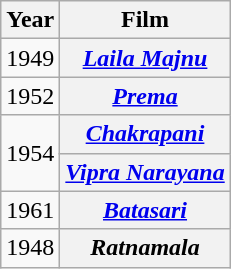<table class="wikitable">
<tr>
<th>Year</th>
<th>Film</th>
</tr>
<tr>
<td>1949</td>
<th><em><a href='#'>Laila Majnu</a></em></th>
</tr>
<tr>
<td>1952</td>
<th><em><a href='#'>Prema</a></em></th>
</tr>
<tr>
<td rowspan=2>1954</td>
<th><em><a href='#'>Chakrapani</a></em></th>
</tr>
<tr>
<th><em><a href='#'>Vipra Narayana</a></em></th>
</tr>
<tr>
<td>1961</td>
<th><em><a href='#'>Batasari</a></em></th>
</tr>
<tr>
<td>1948</td>
<th><em>Ratnamala</em></th>
</tr>
</table>
